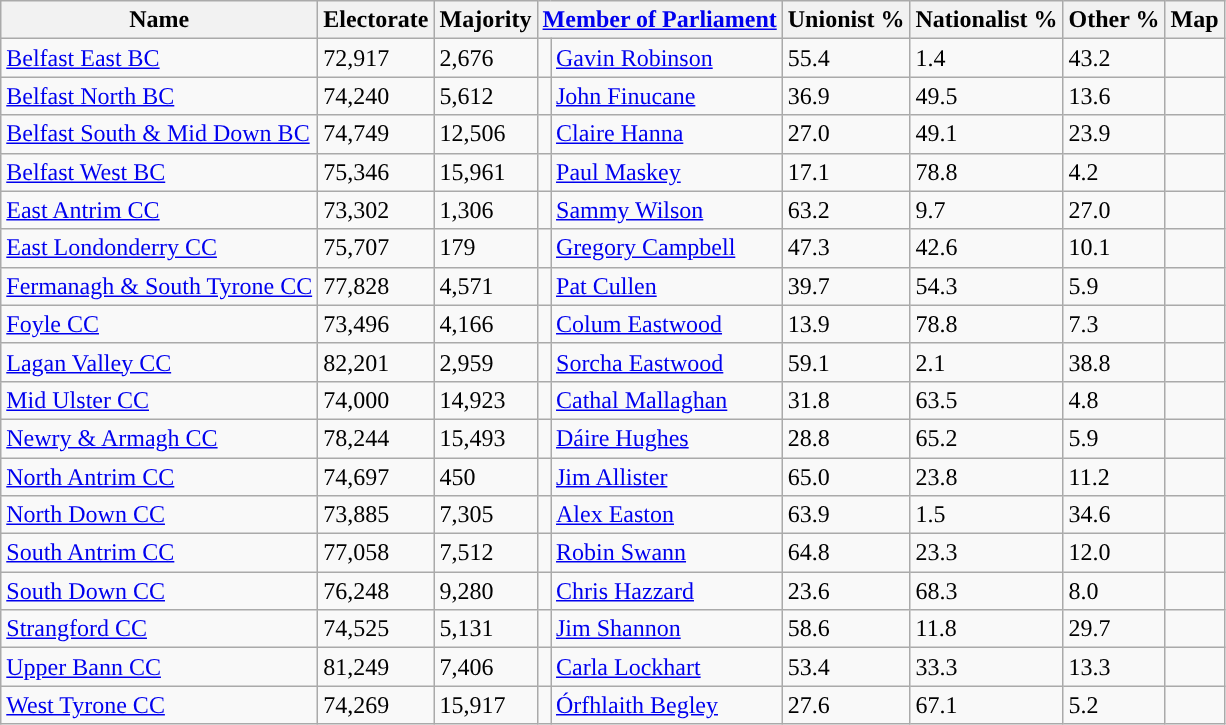<table class="wikitable sortable">
<tr>
<th rowspan=1>Name</th>
<th rowspan=1>Electorate</th>
<th rowspan=1>Majority</th>
<th colspan=2 class=unsortable><a href='#'>Member of Parliament</a></th>
<th rowspan=1>Unionist %</th>
<th rowspan=1>Nationalist %</th>
<th rowspan=1>Other %</th>
<th rowspan=1 class=unsortable>Map</th>
</tr>
<tr>
<td><a href='#'>Belfast East BC</a></td>
<td>72,917</td>
<td>2,676</td>
<td></td>
<td><a href='#'>Gavin Robinson</a></td>
<td>55.4</td>
<td>1.4</td>
<td>43.2</td>
<td></td>
</tr>
<tr>
<td><a href='#'>Belfast North BC</a></td>
<td>74,240</td>
<td>5,612</td>
<td bgcolor=></td>
<td><a href='#'>John Finucane</a></td>
<td>36.9</td>
<td>49.5</td>
<td>13.6</td>
<td></td>
</tr>
<tr>
<td><a href='#'>Belfast South & Mid Down BC</a></td>
<td>74,749</td>
<td>12,506</td>
<td></td>
<td><a href='#'>Claire Hanna</a></td>
<td>27.0</td>
<td>49.1</td>
<td>23.9</td>
<td></td>
</tr>
<tr>
<td><a href='#'>Belfast West BC</a></td>
<td>75,346</td>
<td>15,961</td>
<td bgcolor=></td>
<td><a href='#'>Paul Maskey</a></td>
<td>17.1</td>
<td>78.8</td>
<td>4.2</td>
<td></td>
</tr>
<tr>
<td><a href='#'>East Antrim CC</a></td>
<td>73,302</td>
<td>1,306</td>
<td></td>
<td><a href='#'>Sammy Wilson</a></td>
<td>63.2</td>
<td>9.7</td>
<td>27.0</td>
<td></td>
</tr>
<tr>
<td><a href='#'>East Londonderry CC</a></td>
<td>75,707</td>
<td>179</td>
<td></td>
<td><a href='#'>Gregory Campbell</a></td>
<td>47.3</td>
<td>42.6</td>
<td>10.1</td>
<td></td>
</tr>
<tr>
<td><a href='#'>Fermanagh & South Tyrone CC</a></td>
<td>77,828</td>
<td>4,571</td>
<td bgcolor=></td>
<td><a href='#'>Pat Cullen</a></td>
<td>39.7</td>
<td>54.3</td>
<td>5.9</td>
<td></td>
</tr>
<tr>
<td><a href='#'>Foyle CC</a></td>
<td>73,496</td>
<td>4,166</td>
<td></td>
<td><a href='#'>Colum Eastwood</a></td>
<td>13.9</td>
<td>78.8</td>
<td>7.3</td>
<td></td>
</tr>
<tr>
<td><a href='#'>Lagan Valley CC</a></td>
<td>82,201</td>
<td>2,959</td>
<td></td>
<td><a href='#'>Sorcha Eastwood</a></td>
<td>59.1</td>
<td>2.1</td>
<td>38.8</td>
<td></td>
</tr>
<tr>
<td><a href='#'>Mid Ulster CC</a></td>
<td>74,000</td>
<td>14,923</td>
<td bgcolor=></td>
<td><a href='#'>Cathal Mallaghan</a></td>
<td>31.8</td>
<td>63.5</td>
<td>4.8</td>
<td></td>
</tr>
<tr>
<td><a href='#'>Newry & Armagh CC</a></td>
<td>78,244</td>
<td>15,493</td>
<td bgcolor=></td>
<td><a href='#'>Dáire Hughes</a></td>
<td>28.8</td>
<td>65.2</td>
<td>5.9</td>
<td></td>
</tr>
<tr>
<td><a href='#'>North Antrim CC</a></td>
<td>74,697</td>
<td>450</td>
<td></td>
<td><a href='#'>Jim Allister</a></td>
<td>65.0</td>
<td>23.8</td>
<td>11.2</td>
<td></td>
</tr>
<tr>
<td><a href='#'>North Down CC</a></td>
<td>73,885</td>
<td>7,305</td>
<td></td>
<td><a href='#'>Alex Easton</a></td>
<td>63.9</td>
<td>1.5</td>
<td>34.6</td>
<td></td>
</tr>
<tr>
<td><a href='#'>South Antrim CC</a></td>
<td>77,058</td>
<td>7,512</td>
<td></td>
<td><a href='#'>Robin Swann</a></td>
<td>64.8</td>
<td>23.3</td>
<td>12.0</td>
<td></td>
</tr>
<tr>
<td><a href='#'>South Down CC</a></td>
<td>76,248</td>
<td>9,280</td>
<td bgcolor=></td>
<td><a href='#'>Chris Hazzard</a></td>
<td>23.6</td>
<td>68.3</td>
<td>8.0</td>
<td></td>
</tr>
<tr>
<td><a href='#'>Strangford CC</a></td>
<td>74,525</td>
<td>5,131</td>
<td></td>
<td><a href='#'>Jim Shannon</a></td>
<td>58.6</td>
<td>11.8</td>
<td>29.7</td>
<td></td>
</tr>
<tr>
<td><a href='#'>Upper Bann CC</a></td>
<td>81,249</td>
<td>7,406</td>
<td></td>
<td><a href='#'>Carla Lockhart</a></td>
<td>53.4</td>
<td>33.3</td>
<td>13.3</td>
<td></td>
</tr>
<tr>
<td><a href='#'>West Tyrone CC</a></td>
<td>74,269</td>
<td>15,917</td>
<td bgcolor=></td>
<td><a href='#'>Órfhlaith Begley</a></td>
<td>27.6</td>
<td>67.1</td>
<td>5.2</td>
<td></td>
</tr>
</table>
